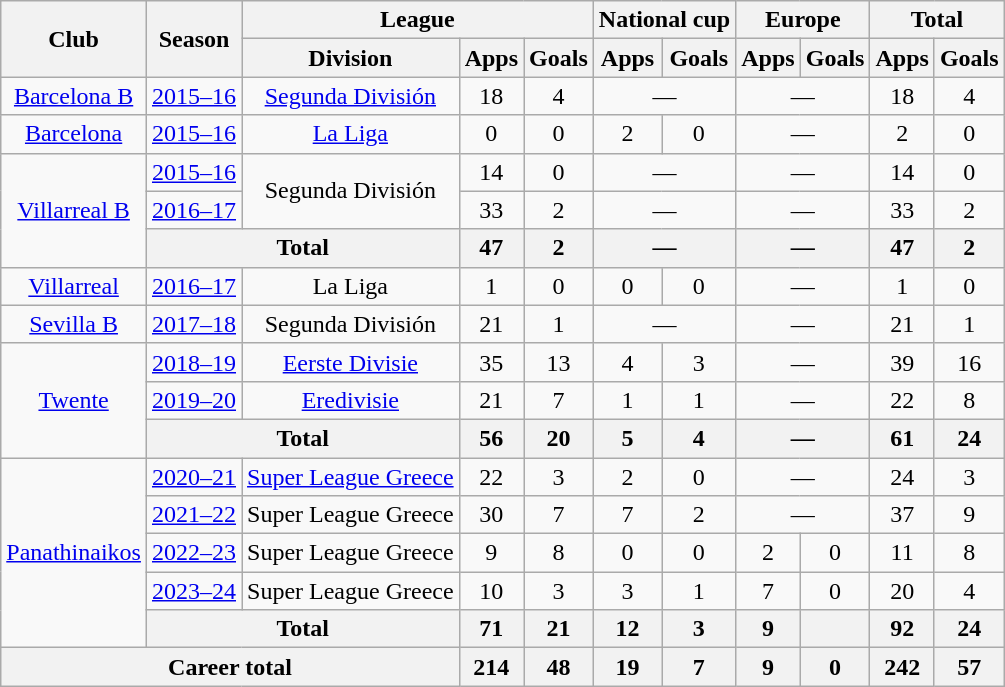<table class="wikitable" style="text-align:center">
<tr>
<th rowspan=2>Club</th>
<th rowspan=2>Season</th>
<th colspan=3>League</th>
<th colspan=2>National cup</th>
<th colspan=2>Europe</th>
<th colspan=2>Total</th>
</tr>
<tr>
<th>Division</th>
<th>Apps</th>
<th>Goals</th>
<th>Apps</th>
<th>Goals</th>
<th>Apps</th>
<th>Goals</th>
<th>Apps</th>
<th>Goals</th>
</tr>
<tr>
<td><a href='#'>Barcelona B</a></td>
<td><a href='#'>2015–16</a></td>
<td><a href='#'>Segunda División</a></td>
<td>18</td>
<td>4</td>
<td colspan="2">—</td>
<td colspan="2">—</td>
<td>18</td>
<td>4</td>
</tr>
<tr>
<td><a href='#'>Barcelona</a></td>
<td><a href='#'>2015–16</a></td>
<td><a href='#'>La Liga</a></td>
<td>0</td>
<td>0</td>
<td>2</td>
<td>0</td>
<td colspan="2">—</td>
<td>2</td>
<td>0</td>
</tr>
<tr>
<td rowspan="3"><a href='#'>Villarreal B</a></td>
<td><a href='#'>2015–16</a></td>
<td rowspan="2">Segunda División</td>
<td>14</td>
<td>0</td>
<td colspan="2">—</td>
<td colspan="2">—</td>
<td>14</td>
<td>0</td>
</tr>
<tr>
<td><a href='#'>2016–17</a></td>
<td>33</td>
<td>2</td>
<td colspan="2">—</td>
<td colspan="2">—</td>
<td>33</td>
<td>2</td>
</tr>
<tr>
<th colspan="2">Total</th>
<th>47</th>
<th>2</th>
<th colspan="2">—</th>
<th colspan="2">—</th>
<th>47</th>
<th>2</th>
</tr>
<tr>
<td><a href='#'>Villarreal</a></td>
<td><a href='#'>2016–17</a></td>
<td>La Liga</td>
<td>1</td>
<td>0</td>
<td>0</td>
<td>0</td>
<td colspan="2">—</td>
<td>1</td>
<td>0</td>
</tr>
<tr>
<td><a href='#'>Sevilla B</a></td>
<td><a href='#'>2017–18</a></td>
<td>Segunda División</td>
<td>21</td>
<td>1</td>
<td colspan="2">—</td>
<td colspan="2">—</td>
<td>21</td>
<td>1</td>
</tr>
<tr>
<td rowspan="3"><a href='#'>Twente</a></td>
<td><a href='#'>2018–19</a></td>
<td><a href='#'>Eerste Divisie</a></td>
<td>35</td>
<td>13</td>
<td>4</td>
<td>3</td>
<td colspan="2">—</td>
<td>39</td>
<td>16</td>
</tr>
<tr>
<td><a href='#'>2019–20</a></td>
<td><a href='#'>Eredivisie</a></td>
<td>21</td>
<td>7</td>
<td>1</td>
<td>1</td>
<td colspan="2">—</td>
<td>22</td>
<td>8</td>
</tr>
<tr>
<th colspan="2">Total</th>
<th>56</th>
<th>20</th>
<th>5</th>
<th>4</th>
<th colspan="2">—</th>
<th>61</th>
<th>24</th>
</tr>
<tr>
<td rowspan="5"><a href='#'>Panathinaikos</a></td>
<td><a href='#'>2020–21</a></td>
<td><a href='#'>Super League Greece</a></td>
<td>22</td>
<td>3</td>
<td>2</td>
<td>0</td>
<td colspan="2">—</td>
<td>24</td>
<td>3</td>
</tr>
<tr>
<td><a href='#'>2021–22</a></td>
<td>Super League Greece</td>
<td>30</td>
<td>7</td>
<td>7</td>
<td>2</td>
<td colspan="2">—</td>
<td>37</td>
<td>9</td>
</tr>
<tr>
<td><a href='#'>2022–23</a></td>
<td>Super League Greece</td>
<td>9</td>
<td>8</td>
<td>0</td>
<td>0</td>
<td>2</td>
<td>0</td>
<td>11</td>
<td>8</td>
</tr>
<tr>
<td><a href='#'>2023–24</a></td>
<td>Super League Greece</td>
<td>10</td>
<td>3</td>
<td>3</td>
<td>1</td>
<td>7</td>
<td>0</td>
<td>20</td>
<td>4</td>
</tr>
<tr>
<th colspan="2">Total</th>
<th>71</th>
<th>21</th>
<th>12</th>
<th>3</th>
<th>9</th>
<th 0></th>
<th>92</th>
<th>24</th>
</tr>
<tr>
<th colspan="3">Career total</th>
<th>214</th>
<th>48</th>
<th>19</th>
<th>7</th>
<th>9</th>
<th>0</th>
<th>242</th>
<th>57</th>
</tr>
</table>
